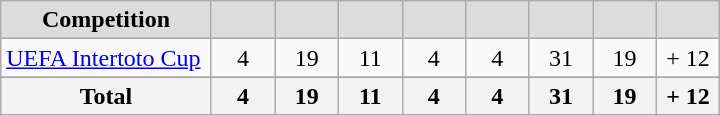<table class="wikitable" style="text-align: center;">
<tr>
<th width="133" style="background:#DCDCDC">Competition</th>
<th width="35" style="background:#DCDCDC"></th>
<th width="35" style="background:#DCDCDC"></th>
<th width="35" style="background:#DCDCDC"></th>
<th width="35" style="background:#DCDCDC"></th>
<th width="35" style="background:#DCDCDC"></th>
<th width="35" style="background:#DCDCDC"></th>
<th width="35" style="background:#DCDCDC"></th>
<th width="35" style="background:#DCDCDC"></th>
</tr>
<tr>
<td align=left><a href='#'>UEFA Intertoto Cup</a></td>
<td>4</td>
<td>19</td>
<td>11</td>
<td>4</td>
<td>4</td>
<td>31</td>
<td>19</td>
<td>+ 12</td>
</tr>
<tr>
</tr>
<tr class="sortbottom">
<th>Total</th>
<th>4</th>
<th>19</th>
<th>11</th>
<th>4</th>
<th>4</th>
<th>31</th>
<th>19</th>
<th>+ 12</th>
</tr>
</table>
